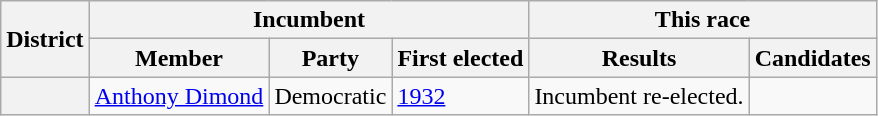<table class=wikitable>
<tr>
<th rowspan=2>District</th>
<th colspan=3>Incumbent</th>
<th colspan=2>This race</th>
</tr>
<tr>
<th>Member</th>
<th>Party</th>
<th>First elected</th>
<th>Results</th>
<th>Candidates</th>
</tr>
<tr>
<th></th>
<td><a href='#'>Anthony Dimond</a></td>
<td>Democratic</td>
<td><a href='#'>1932</a></td>
<td>Incumbent re-elected.</td>
<td nowrap></td>
</tr>
</table>
